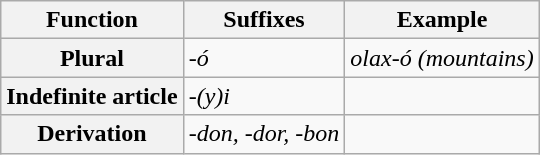<table class="wikitable">
<tr>
<th>Function</th>
<th>Suffixes</th>
<th>Example</th>
</tr>
<tr>
<th>Plural</th>
<td><em>-ó</em></td>
<td><em>olax-ó (mountains)</em></td>
</tr>
<tr>
<th>Indefinite article</th>
<td><em>-(y)i</em></td>
<td></td>
</tr>
<tr>
<th>Derivation</th>
<td><em>-don, -dor, -bon</em></td>
<td></td>
</tr>
</table>
